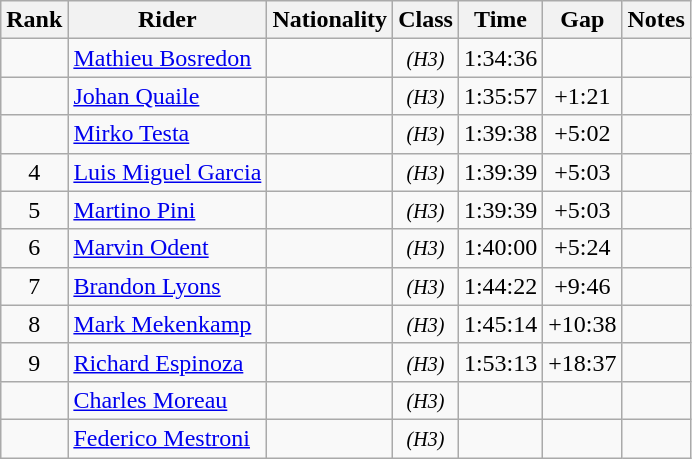<table class="wikitable sortable" style="text-align:center">
<tr>
<th width="20">Rank</th>
<th>Rider</th>
<th>Nationality</th>
<th>Class</th>
<th>Time</th>
<th>Gap</th>
<th>Notes</th>
</tr>
<tr>
<td></td>
<td align="left"><a href='#'>Mathieu  Bosredon</a></td>
<td align=left></td>
<td><em><small>(H3)</small></em></td>
<td>1:34:36</td>
<td></td>
<td></td>
</tr>
<tr>
<td></td>
<td align="left"><a href='#'>Johan  Quaile</a></td>
<td align=left></td>
<td><em><small>(H3)</small></em></td>
<td>1:35:57</td>
<td>+1:21</td>
<td></td>
</tr>
<tr>
<td></td>
<td align="left"><a href='#'>Mirko  Testa</a></td>
<td align=left></td>
<td><em><small>(H3)</small></em></td>
<td>1:39:38</td>
<td>+5:02</td>
<td></td>
</tr>
<tr>
<td>4</td>
<td align="left"><a href='#'>Luis Miguel  Garcia</a></td>
<td align=left></td>
<td><em><small>(H3)</small></em></td>
<td>1:39:39</td>
<td>+5:03</td>
<td></td>
</tr>
<tr>
<td>5</td>
<td align="left"><a href='#'>Martino  Pini</a></td>
<td align=left></td>
<td><em><small>(H3)</small></em></td>
<td>1:39:39</td>
<td>+5:03</td>
<td></td>
</tr>
<tr>
<td>6</td>
<td align="left"><a href='#'>Marvin  Odent</a></td>
<td align=left></td>
<td><em><small>(H3)</small></em></td>
<td>1:40:00</td>
<td>+5:24</td>
<td></td>
</tr>
<tr>
<td>7</td>
<td align="left"><a href='#'>Brandon  Lyons</a></td>
<td align=left></td>
<td><em><small>(H3)</small></em></td>
<td>1:44:22</td>
<td>+9:46</td>
<td></td>
</tr>
<tr>
<td>8</td>
<td align="left"><a href='#'>Mark  Mekenkamp</a></td>
<td align=left></td>
<td><em><small>(H3)</small></em></td>
<td>1:45:14</td>
<td>+10:38</td>
<td></td>
</tr>
<tr>
<td>9</td>
<td align="left"><a href='#'>Richard  Espinoza</a></td>
<td align=left></td>
<td><em><small>(H3)</small></em></td>
<td>1:53:13</td>
<td>+18:37</td>
<td></td>
</tr>
<tr>
<td></td>
<td align="left"><a href='#'>Charles  Moreau</a></td>
<td align=left></td>
<td><em><small>(H3)</small></em></td>
<td></td>
<td></td>
<td></td>
</tr>
<tr>
<td></td>
<td align="left"><a href='#'>Federico  Mestroni</a></td>
<td align=left></td>
<td><em><small>(H3)</small></em></td>
<td></td>
<td></td>
<td></td>
</tr>
</table>
